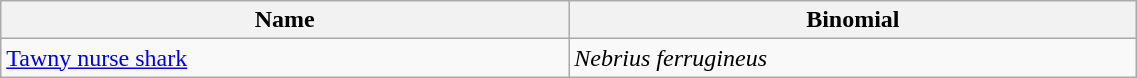<table width=60% class="wikitable">
<tr>
<th width=20%>Name</th>
<th width=20%>Binomial</th>
</tr>
<tr>
<td><a href='#'>Tawny nurse shark</a><br></td>
<td><em>Nebrius ferrugineus</em></td>
</tr>
</table>
